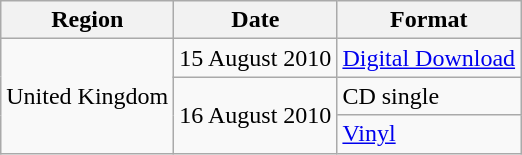<table class="wikitable">
<tr>
<th>Region</th>
<th>Date</th>
<th>Format</th>
</tr>
<tr>
<td rowspan=3>United Kingdom</td>
<td>15 August 2010</td>
<td><a href='#'>Digital Download</a></td>
</tr>
<tr>
<td rowspan=2>16 August 2010</td>
<td>CD single</td>
</tr>
<tr>
<td><a href='#'>Vinyl</a></td>
</tr>
</table>
